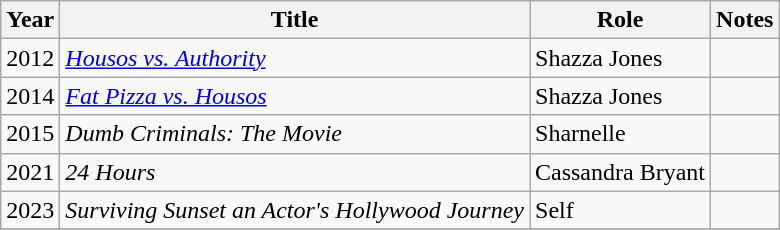<table class="wikitable sortable">
<tr>
<th>Year</th>
<th>Title</th>
<th>Role</th>
<th class="unsortable">Notes</th>
</tr>
<tr>
<td>2012</td>
<td><em><a href='#'>Housos vs. Authority</a></em></td>
<td>Shazza Jones</td>
<td></td>
</tr>
<tr>
<td>2014</td>
<td><em><a href='#'>Fat Pizza vs. Housos</a></em></td>
<td>Shazza Jones</td>
<td></td>
</tr>
<tr>
<td>2015</td>
<td><em>Dumb Criminals: The Movie</em></td>
<td>Sharnelle</td>
<td></td>
</tr>
<tr>
<td>2021</td>
<td><em>24 Hours</em></td>
<td>Cassandra Bryant</td>
<td></td>
</tr>
<tr>
<td>2023</td>
<td><em>Surviving Sunset an Actor's Hollywood Journey</em></td>
<td>Self</td>
<td></td>
</tr>
<tr>
</tr>
</table>
